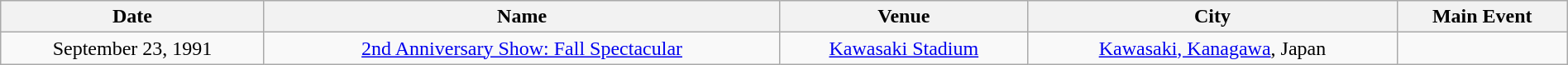<table class="wikitable" width="100%">
<tr>
<th>Date</th>
<th>Name</th>
<th>Venue</th>
<th>City</th>
<th>Main Event</th>
</tr>
<tr align=center>
<td>September 23, 1991</td>
<td><a href='#'>2nd Anniversary Show: Fall Spectacular</a></td>
<td><a href='#'>Kawasaki Stadium</a></td>
<td><a href='#'>Kawasaki, Kanagawa</a>, Japan</td>
<td></td>
</tr>
</table>
